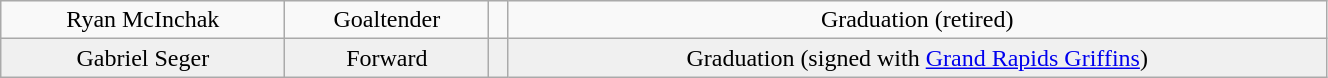<table class="wikitable" width="70%">
<tr align="center" bgcolor="">
<td>Ryan McInchak</td>
<td>Goaltender</td>
<td></td>
<td>Graduation (retired)</td>
</tr>
<tr align="center" bgcolor="f0f0f0">
<td>Gabriel Seger</td>
<td>Forward</td>
<td></td>
<td>Graduation (signed with <a href='#'>Grand Rapids Griffins</a>)</td>
</tr>
</table>
